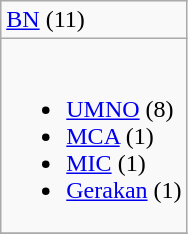<table class="wikitable">
<tr>
<td> <a href='#'>BN</a> (11)</td>
</tr>
<tr>
<td><br><ul><li> <a href='#'>UMNO</a> (8)</li><li> <a href='#'>MCA</a> (1)</li><li> <a href='#'>MIC</a> (1)</li><li> <a href='#'>Gerakan</a> (1)</li></ul></td>
</tr>
<tr>
</tr>
</table>
